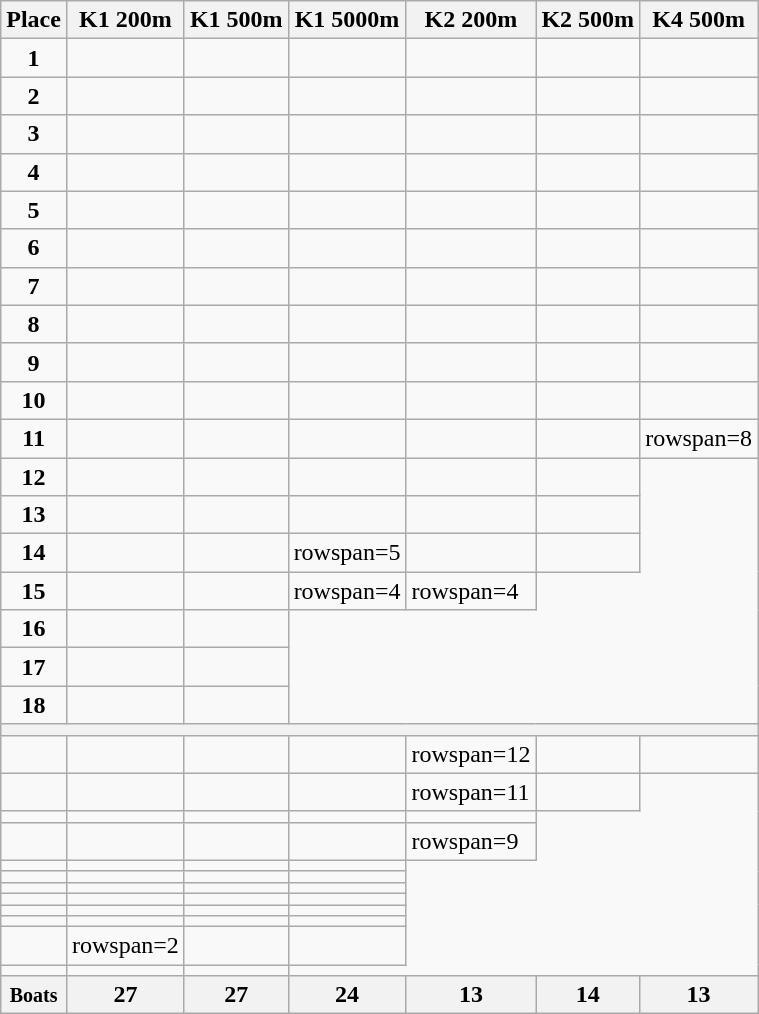<table class="wikitable">
<tr>
<th>Place</th>
<th>K1 200m</th>
<th>K1 500m</th>
<th>K1 5000m</th>
<th>K2 200m</th>
<th>K2 500m</th>
<th>K4 500m</th>
</tr>
<tr>
<td align=center><strong>1</strong></td>
<td><em></em></td>
<td><em></em></td>
<td></td>
<td></td>
<td><em></em></td>
<td></td>
</tr>
<tr>
<td align=center><strong>2</strong></td>
<td><em></em></td>
<td><em></em></td>
<td></td>
<td></td>
<td><em></em></td>
<td></td>
</tr>
<tr>
<td align=center><strong>3</strong></td>
<td><em></em></td>
<td></td>
<td></td>
<td></td>
<td></td>
<td></td>
</tr>
<tr>
<td align=center><strong>4</strong></td>
<td></td>
<td></td>
<td></td>
<td></td>
<td><em></em></td>
<td></td>
</tr>
<tr>
<td align=center><strong>5</strong></td>
<td></td>
<td><em></em></td>
<td></td>
<td></td>
<td><em></em></td>
<td></td>
</tr>
<tr>
<td align=center><strong>6</strong></td>
<td></td>
<td><s></s></td>
<td></td>
<td></td>
<td><em></em></td>
<td></td>
</tr>
<tr>
<td align=center><strong>7</strong></td>
<td></td>
<td></td>
<td></td>
<td></td>
<td></td>
<td></td>
</tr>
<tr>
<td align=center><strong>8</strong></td>
<td></td>
<td></td>
<td></td>
<td></td>
<td></td>
<td></td>
</tr>
<tr>
<td align=center><strong>9</strong></td>
<td></td>
<td><em></em></td>
<td></td>
<td></td>
<td></td>
<td></td>
</tr>
<tr>
<td align=center><strong>10</strong></td>
<td></td>
<td><s></s></td>
<td></td>
<td><s></s></td>
<td></td>
<td></td>
</tr>
<tr>
<td align=center><strong>11</strong></td>
<td><s></s></td>
<td></td>
<td><s></s></td>
<td></td>
<td><em></em></td>
<td>rowspan=8 </td>
</tr>
<tr>
<td align=center><strong>12</strong></td>
<td></td>
<td></td>
<td></td>
<td></td>
<td><s></s></td>
</tr>
<tr>
<td align=center><strong>13</strong></td>
<td></td>
<td><s></s></td>
<td></td>
<td></td>
<td></td>
</tr>
<tr>
<td align=center><strong>14</strong></td>
<td></td>
<td></td>
<td>rowspan=5 </td>
<td></td>
<td></td>
</tr>
<tr>
<td align=center><strong>15</strong></td>
<td></td>
<td><em></em></td>
<td>rowspan=4 </td>
<td>rowspan=4 </td>
</tr>
<tr>
<td align=center><strong>16</strong></td>
<td></td>
<td><em></em></td>
</tr>
<tr>
<td align=center><strong>17</strong></td>
<td></td>
<td></td>
</tr>
<tr>
<td align=center><strong>18</strong></td>
<td></td>
<td></td>
</tr>
<tr>
<th colspan=7></th>
</tr>
<tr>
<td align=center><small><strong></strong></small></td>
<td></td>
<td></td>
<td></td>
<td>rowspan=12 </td>
<td></td>
<td></td>
</tr>
<tr>
<td align=center><small><strong></strong></small></td>
<td></td>
<td></td>
<td></td>
<td>rowspan=11 </td>
<td></td>
</tr>
<tr>
<td align=center><small><strong></strong></small></td>
<td></td>
<td></td>
<td></td>
<td></td>
</tr>
<tr>
<td align=center><small><strong></strong></small></td>
<td></td>
<td></td>
<td></td>
<td>rowspan=9 </td>
</tr>
<tr>
<td align=center><small><strong></strong></small></td>
<td></td>
<td></td>
<td></td>
</tr>
<tr>
<td align=center><small><strong></strong></small></td>
<td></td>
<td></td>
<td></td>
</tr>
<tr>
<td align=center><small><strong></strong></small></td>
<td></td>
<td></td>
<td></td>
</tr>
<tr>
<td align=center><small><strong></strong></small></td>
<td></td>
<td></td>
<td></td>
</tr>
<tr>
<td align=center><small><strong></strong></small></td>
<td></td>
<td></td>
<td></td>
</tr>
<tr>
<td align=center><small><strong></strong></small></td>
<td></td>
<td></td>
<td></td>
</tr>
<tr>
<td align=center><small><strong></strong></small></td>
<td>rowspan=2 </td>
<td></td>
<td></td>
</tr>
<tr>
<td align=center><small><strong></strong></small></td>
<td></td>
<td></td>
</tr>
<tr>
<th><small>Boats</small></th>
<th>27</th>
<th>27</th>
<th>24</th>
<th>13</th>
<th>14</th>
<th>13</th>
</tr>
</table>
